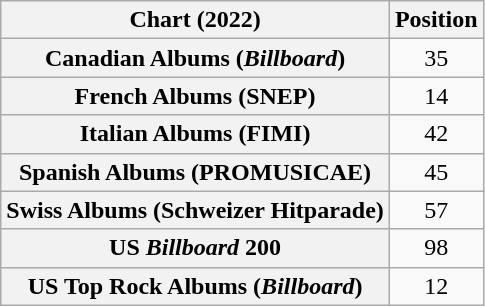<table class="wikitable sortable plainrowheaders" style="text-align:center">
<tr>
<th scope="col">Chart (2022)</th>
<th scope="col">Position</th>
</tr>
<tr>
<th scope="row">Canadian Albums (<em>Billboard</em>)</th>
<td>35</td>
</tr>
<tr>
<th scope="row">French Albums (SNEP)</th>
<td>14</td>
</tr>
<tr>
<th scope="row">Italian Albums (FIMI)</th>
<td>42</td>
</tr>
<tr>
<th scope="row">Spanish Albums (PROMUSICAE)</th>
<td>45</td>
</tr>
<tr>
<th scope="row">Swiss Albums (Schweizer Hitparade)</th>
<td>57</td>
</tr>
<tr>
<th scope="row">US <em>Billboard</em> 200</th>
<td>98</td>
</tr>
<tr>
<th scope="row">US Top Rock Albums (<em>Billboard</em>)</th>
<td>12</td>
</tr>
</table>
